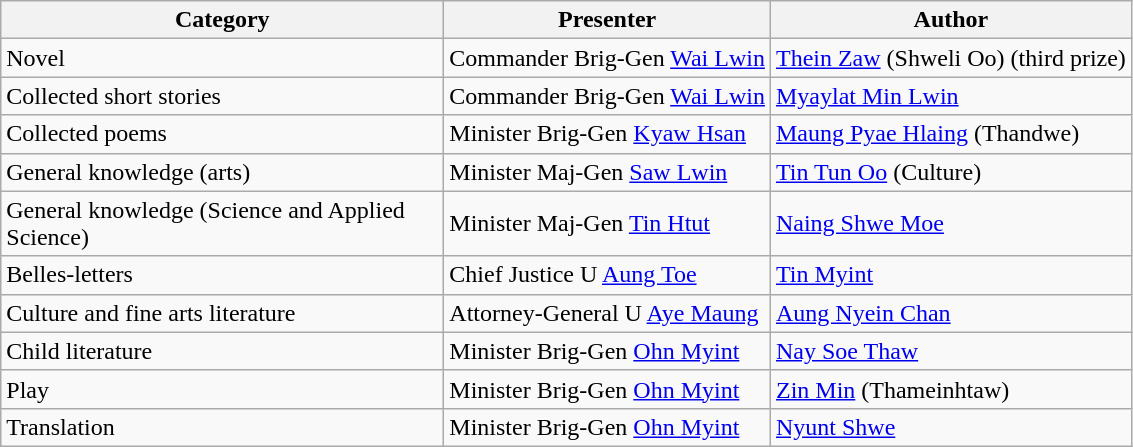<table class=wikitable>
<tr>
<th style="width:18em;">Category</th>
<th>Presenter</th>
<th>Author</th>
</tr>
<tr>
<td>Novel</td>
<td>Commander Brig-Gen <a href='#'>Wai Lwin</a></td>
<td><a href='#'>Thein Zaw</a> (Shweli Oo) (third prize)</td>
</tr>
<tr>
<td>Collected short stories</td>
<td>Commander Brig-Gen <a href='#'>Wai Lwin</a></td>
<td><a href='#'>Myaylat Min Lwin</a></td>
</tr>
<tr>
<td>Collected poems</td>
<td>Minister Brig-Gen <a href='#'>Kyaw Hsan</a></td>
<td><a href='#'>Maung Pyae Hlaing</a> (Thandwe)</td>
</tr>
<tr>
<td>General knowledge (arts)</td>
<td>Minister Maj-Gen <a href='#'>Saw Lwin</a></td>
<td><a href='#'>Tin Tun Oo</a> (Culture)</td>
</tr>
<tr>
<td>General knowledge (Science and Applied Science)</td>
<td>Minister Maj-Gen <a href='#'>Tin Htut</a></td>
<td><a href='#'>Naing Shwe Moe</a></td>
</tr>
<tr>
<td>Belles-letters</td>
<td>Chief Justice U <a href='#'>Aung Toe</a></td>
<td><a href='#'>Tin Myint</a></td>
</tr>
<tr>
<td>Culture and fine arts literature</td>
<td>Attorney-General U <a href='#'>Aye Maung</a></td>
<td><a href='#'>Aung Nyein Chan</a></td>
</tr>
<tr>
<td>Child literature</td>
<td>Minister Brig-Gen <a href='#'>Ohn Myint</a></td>
<td><a href='#'>Nay Soe Thaw</a></td>
</tr>
<tr>
<td>Play</td>
<td>Minister Brig-Gen <a href='#'>Ohn Myint</a></td>
<td><a href='#'>Zin Min</a> (Thameinhtaw)</td>
</tr>
<tr>
<td>Translation</td>
<td>Minister Brig-Gen <a href='#'>Ohn Myint</a></td>
<td><a href='#'>Nyunt Shwe</a></td>
</tr>
</table>
